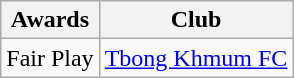<table class="wikitable" style="font-size: 100%;">
<tr>
<th>Awards</th>
<th>Club</th>
</tr>
<tr>
<td>Fair Play</td>
<td><a href='#'>Tbong Khmum FC</a></td>
</tr>
</table>
